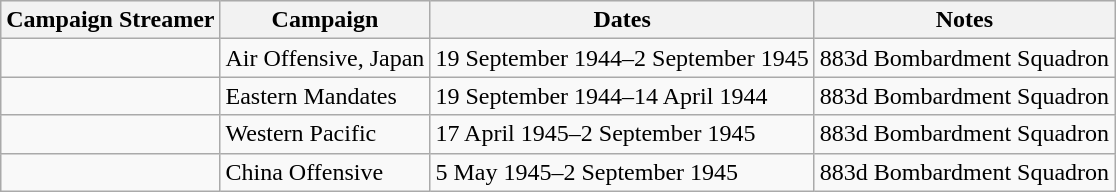<table class="wikitable">
<tr style="background:#efefef;">
<th>Campaign Streamer</th>
<th>Campaign</th>
<th>Dates</th>
<th>Notes</th>
</tr>
<tr>
<td></td>
<td>Air Offensive, Japan</td>
<td>19 September 1944–2 September 1945</td>
<td>883d Bombardment Squadron</td>
</tr>
<tr>
<td></td>
<td>Eastern Mandates</td>
<td>19 September 1944–14 April 1944</td>
<td>883d Bombardment Squadron</td>
</tr>
<tr>
<td></td>
<td>Western Pacific</td>
<td>17 April 1945–2 September 1945</td>
<td>883d Bombardment Squadron</td>
</tr>
<tr>
<td></td>
<td>China Offensive</td>
<td>5 May 1945–2 September 1945</td>
<td>883d Bombardment Squadron</td>
</tr>
</table>
